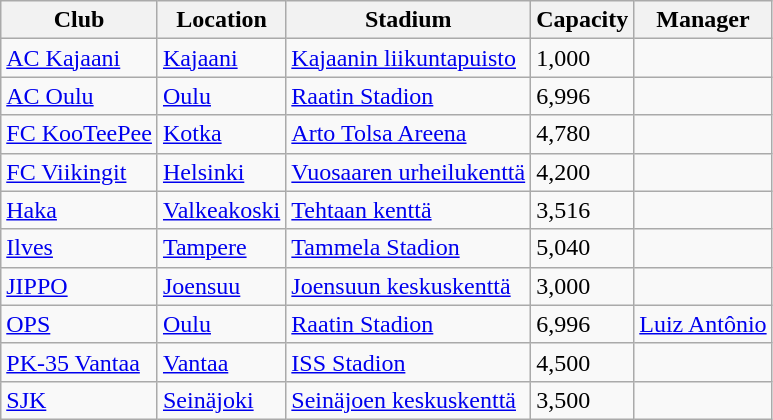<table class="wikitable sortable">
<tr>
<th>Club</th>
<th>Location</th>
<th>Stadium</th>
<th>Capacity</th>
<th>Manager</th>
</tr>
<tr --->
<td><a href='#'>AC Kajaani</a></td>
<td><a href='#'>Kajaani</a></td>
<td><a href='#'>Kajaanin liikuntapuisto</a></td>
<td>1,000</td>
<td> </td>
</tr>
<tr --->
<td><a href='#'>AC Oulu</a></td>
<td><a href='#'>Oulu</a></td>
<td><a href='#'>Raatin Stadion</a></td>
<td>6,996</td>
<td> </td>
</tr>
<tr --->
<td><a href='#'>FC KooTeePee</a></td>
<td><a href='#'>Kotka</a></td>
<td><a href='#'>Arto Tolsa Areena</a></td>
<td>4,780</td>
<td> </td>
</tr>
<tr --->
<td><a href='#'>FC Viikingit</a></td>
<td><a href='#'>Helsinki</a></td>
<td><a href='#'>Vuosaaren urheilukenttä</a></td>
<td>4,200</td>
<td> </td>
</tr>
<tr --->
<td><a href='#'>Haka</a></td>
<td><a href='#'>Valkeakoski</a></td>
<td><a href='#'>Tehtaan kenttä</a></td>
<td>3,516</td>
<td> </td>
</tr>
<tr --->
<td><a href='#'>Ilves</a></td>
<td><a href='#'>Tampere</a></td>
<td><a href='#'>Tammela Stadion</a></td>
<td>5,040</td>
<td> </td>
</tr>
<tr --->
<td><a href='#'>JIPPO</a></td>
<td><a href='#'>Joensuu</a></td>
<td><a href='#'>Joensuun keskuskenttä</a></td>
<td>3,000</td>
<td> </td>
</tr>
<tr --->
<td><a href='#'>OPS</a></td>
<td><a href='#'>Oulu</a></td>
<td><a href='#'>Raatin Stadion</a></td>
<td>6,996</td>
<td> <a href='#'>Luiz Antônio</a></td>
</tr>
<tr --->
<td><a href='#'>PK-35 Vantaa</a></td>
<td><a href='#'>Vantaa</a></td>
<td><a href='#'>ISS Stadion</a></td>
<td>4,500</td>
<td> </td>
</tr>
<tr --->
<td><a href='#'>SJK</a></td>
<td><a href='#'>Seinäjoki</a></td>
<td><a href='#'>Seinäjoen keskuskenttä</a></td>
<td>3,500</td>
<td> </td>
</tr>
</table>
